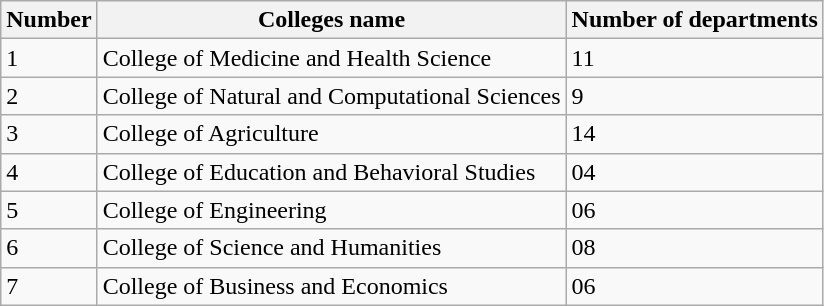<table class="wikitable sortable mw-collapsible">
<tr>
<th>Number</th>
<th>Colleges name</th>
<th>Number of departments</th>
</tr>
<tr>
<td>1</td>
<td>College of Medicine and Health Science</td>
<td>11</td>
</tr>
<tr>
<td>2</td>
<td>College of Natural and Computational Sciences</td>
<td>9</td>
</tr>
<tr>
<td>3</td>
<td>College of Agriculture</td>
<td>14</td>
</tr>
<tr>
<td>4</td>
<td>College of Education and Behavioral Studies</td>
<td>04</td>
</tr>
<tr>
<td>5</td>
<td>College of Engineering</td>
<td>06</td>
</tr>
<tr>
<td>6</td>
<td>College of Science and Humanities</td>
<td>08</td>
</tr>
<tr>
<td>7</td>
<td>College of Business and Economics</td>
<td>06</td>
</tr>
</table>
